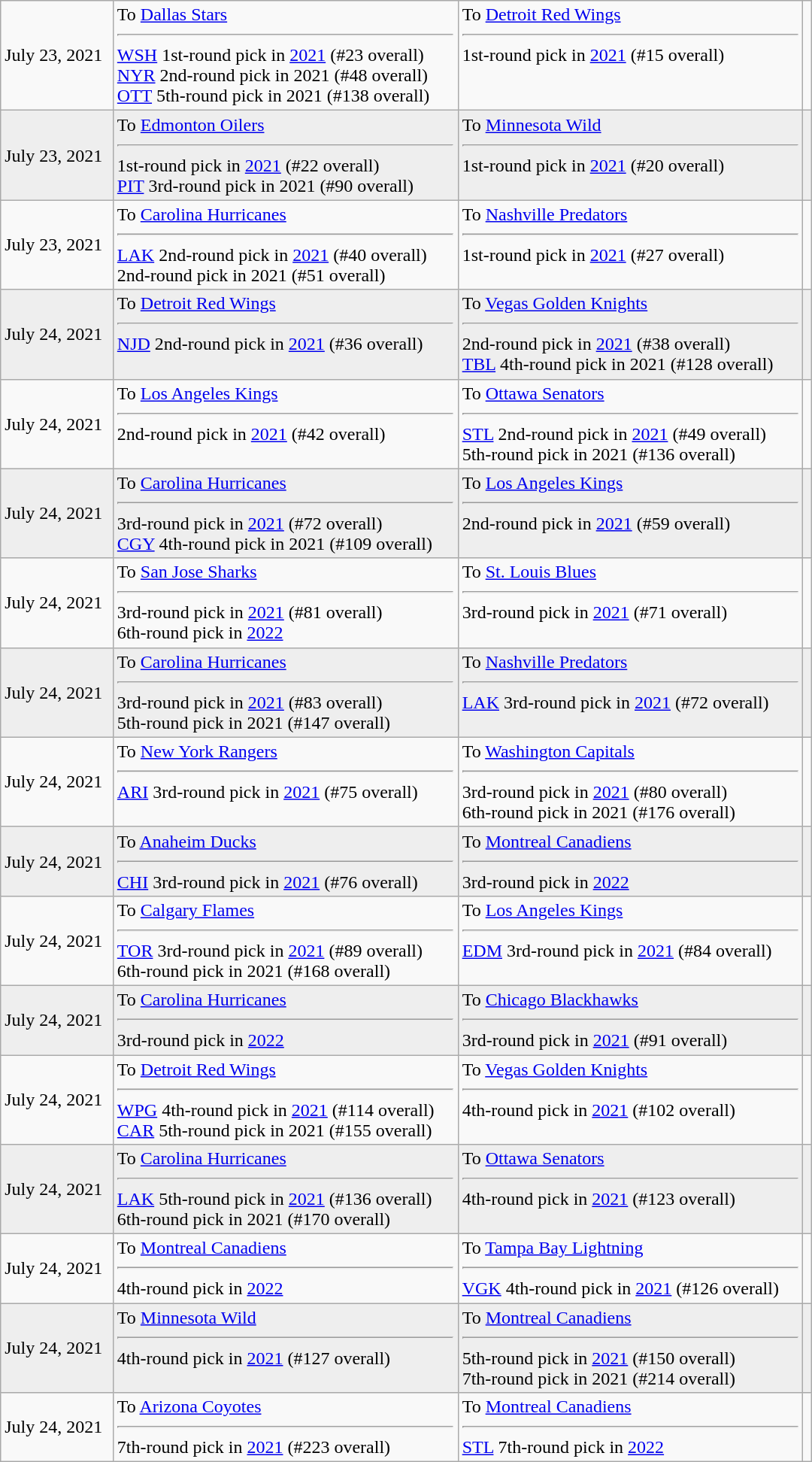<table class="wikitable" style="border:1px solid #999999; width:720px;">
<tr>
<td>July 23, 2021</td>
<td valign="top">To <a href='#'>Dallas Stars</a><hr><a href='#'>WSH</a> 1st-round pick in <a href='#'>2021</a> (#23 overall)<br><a href='#'>NYR</a> 2nd-round pick in 2021 (#48 overall)<br><a href='#'>OTT</a> 5th-round pick in 2021 (#138 overall)</td>
<td valign="top">To <a href='#'>Detroit Red Wings</a><hr>1st-round pick in <a href='#'>2021</a> (#15 overall)</td>
<td></td>
</tr>
<tr bgcolor="eeeeee">
<td>July 23, 2021</td>
<td valign="top">To <a href='#'>Edmonton Oilers</a><hr>1st-round pick in <a href='#'>2021</a> (#22 overall)<br><a href='#'>PIT</a> 3rd-round pick in 2021 (#90 overall)</td>
<td valign="top">To <a href='#'>Minnesota Wild</a><hr>1st-round pick in <a href='#'>2021</a> (#20 overall)</td>
<td></td>
</tr>
<tr>
<td>July 23, 2021</td>
<td valign="top">To <a href='#'>Carolina Hurricanes</a><hr><a href='#'>LAK</a> 2nd-round pick in <a href='#'>2021</a> (#40 overall)<br>2nd-round pick in 2021 (#51 overall)</td>
<td valign="top">To <a href='#'>Nashville Predators</a><hr>1st-round pick in <a href='#'>2021</a> (#27 overall)</td>
<td></td>
</tr>
<tr bgcolor="eeeeee">
<td>July 24, 2021</td>
<td valign="top">To <a href='#'>Detroit Red Wings</a><hr><a href='#'>NJD</a> 2nd-round pick in <a href='#'>2021</a> (#36 overall)</td>
<td valign="top">To <a href='#'>Vegas Golden Knights</a><hr>2nd-round pick in <a href='#'>2021</a> (#38 overall)<br><a href='#'>TBL</a> 4th-round pick in 2021 (#128 overall)</td>
<td></td>
</tr>
<tr>
<td>July 24, 2021</td>
<td valign="top">To <a href='#'>Los Angeles Kings</a><hr>2nd-round pick in <a href='#'>2021</a> (#42 overall)</td>
<td valign="top">To <a href='#'>Ottawa Senators</a><hr><a href='#'>STL</a> 2nd-round pick in <a href='#'>2021</a> (#49 overall)<br>5th-round pick in 2021 (#136 overall)</td>
<td></td>
</tr>
<tr bgcolor="eeeeee">
<td>July 24, 2021</td>
<td valign="top">To <a href='#'>Carolina Hurricanes</a><hr>3rd-round pick in <a href='#'>2021</a> (#72 overall)<br><a href='#'>CGY</a> 4th-round pick in 2021 (#109 overall)</td>
<td valign="top">To <a href='#'>Los Angeles Kings</a><hr>2nd-round pick in <a href='#'>2021</a> (#59 overall)</td>
<td></td>
</tr>
<tr>
<td>July 24, 2021</td>
<td valign="top">To <a href='#'>San Jose Sharks</a><hr>3rd-round pick in <a href='#'>2021</a> (#81 overall)<br>6th-round pick in <a href='#'>2022</a></td>
<td valign="top">To <a href='#'>St. Louis Blues</a><hr>3rd-round pick in <a href='#'>2021</a> (#71 overall)</td>
<td></td>
</tr>
<tr bgcolor="eeeeee">
<td>July 24, 2021</td>
<td valign="top">To <a href='#'>Carolina Hurricanes</a><hr>3rd-round pick in <a href='#'>2021</a> (#83 overall)<br>5th-round pick in 2021 (#147 overall)</td>
<td valign="top">To <a href='#'>Nashville Predators</a><hr><a href='#'>LAK</a> 3rd-round pick in <a href='#'>2021</a> (#72 overall)</td>
<td></td>
</tr>
<tr>
<td>July 24, 2021</td>
<td valign="top">To <a href='#'>New York Rangers</a><hr><a href='#'>ARI</a> 3rd-round pick in <a href='#'>2021</a> (#75 overall)</td>
<td valign="top">To <a href='#'>Washington Capitals</a><hr>3rd-round pick in <a href='#'>2021</a> (#80 overall)<br>6th-round pick in 2021 (#176 overall)</td>
<td></td>
</tr>
<tr bgcolor="eeeeee">
<td>July 24, 2021</td>
<td valign="top">To <a href='#'>Anaheim Ducks</a><hr><a href='#'>CHI</a> 3rd-round pick in <a href='#'>2021</a> (#76 overall)</td>
<td valign="top">To <a href='#'>Montreal Canadiens</a><hr>3rd-round pick in <a href='#'>2022</a></td>
<td></td>
</tr>
<tr>
<td>July 24, 2021</td>
<td valign="top">To <a href='#'>Calgary Flames</a><hr><a href='#'>TOR</a> 3rd-round pick in <a href='#'>2021</a> (#89 overall)<br>6th-round pick in 2021 (#168 overall)</td>
<td valign="top">To <a href='#'>Los Angeles Kings</a><hr><a href='#'>EDM</a> 3rd-round pick in <a href='#'>2021</a> (#84 overall)</td>
<td></td>
</tr>
<tr bgcolor="eeeeee">
<td>July 24, 2021</td>
<td valign="top">To <a href='#'>Carolina Hurricanes</a><hr>3rd-round pick in <a href='#'>2022</a></td>
<td valign="top">To <a href='#'>Chicago Blackhawks</a><hr>3rd-round pick in <a href='#'>2021</a> (#91 overall)</td>
<td></td>
</tr>
<tr>
<td>July 24, 2021</td>
<td valign="top">To <a href='#'>Detroit Red Wings</a><hr><a href='#'>WPG</a> 4th-round pick in <a href='#'>2021</a> (#114 overall)<br><a href='#'>CAR</a> 5th-round pick in 2021 (#155 overall)</td>
<td valign="top">To <a href='#'>Vegas Golden Knights</a><hr>4th-round pick in <a href='#'>2021</a> (#102 overall)</td>
<td></td>
</tr>
<tr bgcolor="eeeeee">
<td>July 24, 2021</td>
<td valign="top">To <a href='#'>Carolina Hurricanes</a><hr><a href='#'>LAK</a> 5th-round pick in <a href='#'>2021</a> (#136 overall)<br>6th-round pick in 2021 (#170 overall)</td>
<td valign="top">To <a href='#'>Ottawa Senators</a><hr>4th-round pick in <a href='#'>2021</a> (#123 overall)</td>
<td></td>
</tr>
<tr>
<td>July 24, 2021</td>
<td valign="top">To <a href='#'>Montreal Canadiens</a><hr>4th-round pick in <a href='#'>2022</a></td>
<td valign="top">To <a href='#'>Tampa Bay Lightning</a><hr><a href='#'>VGK</a> 4th-round pick in <a href='#'>2021</a> (#126 overall)</td>
<td></td>
</tr>
<tr bgcolor="eeeeee">
<td>July 24, 2021</td>
<td valign="top">To <a href='#'>Minnesota Wild</a><hr>4th-round pick in <a href='#'>2021</a> (#127 overall)</td>
<td valign="top">To <a href='#'>Montreal Canadiens</a><hr>5th-round pick in <a href='#'>2021</a> (#150 overall)<br>7th-round pick in 2021 (#214 overall)</td>
<td></td>
</tr>
<tr>
<td>July 24, 2021</td>
<td valign="top">To <a href='#'>Arizona Coyotes</a><hr>7th-round pick in <a href='#'>2021</a> (#223 overall)</td>
<td valign="top">To <a href='#'>Montreal Canadiens</a><hr><a href='#'>STL</a> 7th-round pick in <a href='#'>2022</a></td>
<td></td>
</tr>
</table>
